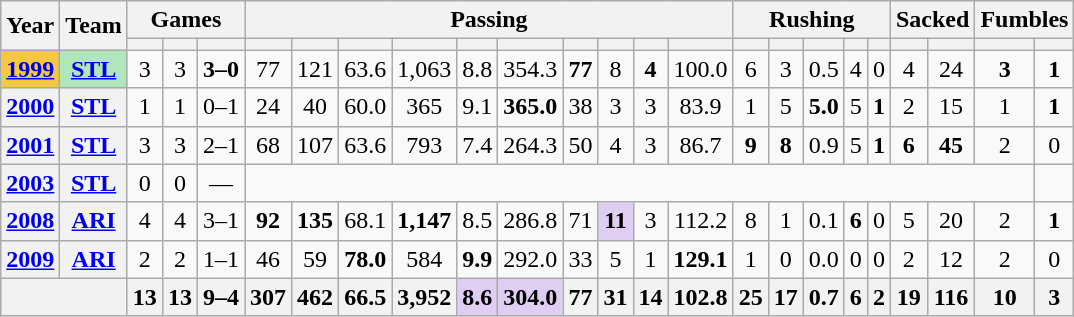<table class="wikitable" style="text-align:center;">
<tr>
<th rowspan="2">Year</th>
<th rowspan="2">Team</th>
<th colspan="3">Games</th>
<th colspan="10">Passing</th>
<th colspan="5">Rushing</th>
<th colspan="2">Sacked</th>
<th colspan="2">Fumbles</th>
</tr>
<tr>
<th></th>
<th></th>
<th></th>
<th></th>
<th></th>
<th></th>
<th></th>
<th></th>
<th></th>
<th></th>
<th></th>
<th></th>
<th></th>
<th></th>
<th></th>
<th></th>
<th></th>
<th></th>
<th></th>
<th></th>
<th></th>
<th></th>
</tr>
<tr>
<th style="background:#f4c842;"><a href='#'>1999</a></th>
<th style="background:#afe6ba;"><a href='#'>STL</a></th>
<td>3</td>
<td>3</td>
<td><strong>3–0</strong></td>
<td>77</td>
<td>121</td>
<td>63.6</td>
<td>1,063</td>
<td>8.8</td>
<td>354.3</td>
<td><strong>77</strong></td>
<td>8</td>
<td><strong>4</strong></td>
<td>100.0</td>
<td>6</td>
<td>3</td>
<td>0.5</td>
<td>4</td>
<td>0</td>
<td>4</td>
<td>24</td>
<td><strong>3</strong></td>
<td><strong>1</strong></td>
</tr>
<tr>
<th><a href='#'>2000</a></th>
<th><a href='#'>STL</a></th>
<td>1</td>
<td>1</td>
<td>0–1</td>
<td>24</td>
<td>40</td>
<td>60.0</td>
<td>365</td>
<td>9.1</td>
<td><strong>365.0</strong></td>
<td>38</td>
<td>3</td>
<td>3</td>
<td>83.9</td>
<td>1</td>
<td>5</td>
<td><strong>5.0</strong></td>
<td>5</td>
<td><strong>1</strong></td>
<td>2</td>
<td>15</td>
<td>1</td>
<td><strong>1</strong></td>
</tr>
<tr>
<th><a href='#'>2001</a></th>
<th><a href='#'>STL</a></th>
<td>3</td>
<td>3</td>
<td>2–1</td>
<td>68</td>
<td>107</td>
<td>63.6</td>
<td>793</td>
<td>7.4</td>
<td>264.3</td>
<td>50</td>
<td>4</td>
<td>3</td>
<td>86.7</td>
<td><strong>9</strong></td>
<td><strong>8</strong></td>
<td>0.9</td>
<td>5</td>
<td><strong>1</strong></td>
<td><strong>6</strong></td>
<td><strong>45</strong></td>
<td>2</td>
<td>0</td>
</tr>
<tr>
<th><a href='#'>2003</a></th>
<th><a href='#'>STL</a></th>
<td>0</td>
<td>0</td>
<td>—</td>
<td colspan="18"></td>
</tr>
<tr>
<th><a href='#'>2008</a></th>
<th><a href='#'>ARI</a></th>
<td>4</td>
<td>4</td>
<td>3–1</td>
<td><strong>92</strong></td>
<td><strong>135</strong></td>
<td>68.1</td>
<td><strong>1,147</strong></td>
<td>8.5</td>
<td>286.8</td>
<td>71</td>
<td style="background:#e0cef2;"><strong>11</strong></td>
<td>3</td>
<td>112.2</td>
<td>8</td>
<td>1</td>
<td>0.1</td>
<td><strong>6</strong></td>
<td>0</td>
<td>5</td>
<td>20</td>
<td>2</td>
<td><strong>1</strong></td>
</tr>
<tr>
<th><a href='#'>2009</a></th>
<th><a href='#'>ARI</a></th>
<td>2</td>
<td>2</td>
<td>1–1</td>
<td>46</td>
<td>59</td>
<td><strong>78.0</strong></td>
<td>584</td>
<td><strong>9.9</strong></td>
<td>292.0</td>
<td>33</td>
<td>5</td>
<td>1</td>
<td><strong>129.1</strong></td>
<td>1</td>
<td>0</td>
<td>0.0</td>
<td>0</td>
<td>0</td>
<td>2</td>
<td>12</td>
<td>2</td>
<td>0</td>
</tr>
<tr>
<th colspan="2"></th>
<th>13</th>
<th>13</th>
<th>9–4</th>
<th>307</th>
<th>462</th>
<th>66.5</th>
<th>3,952</th>
<th style="background:#e0cef2;">8.6</th>
<th style="background:#e0cef2;">304.0</th>
<th>77</th>
<th>31</th>
<th>14</th>
<th>102.8</th>
<th>25</th>
<th>17</th>
<th>0.7</th>
<th>6</th>
<th>2</th>
<th>19</th>
<th>116</th>
<th>10</th>
<th>3</th>
</tr>
</table>
